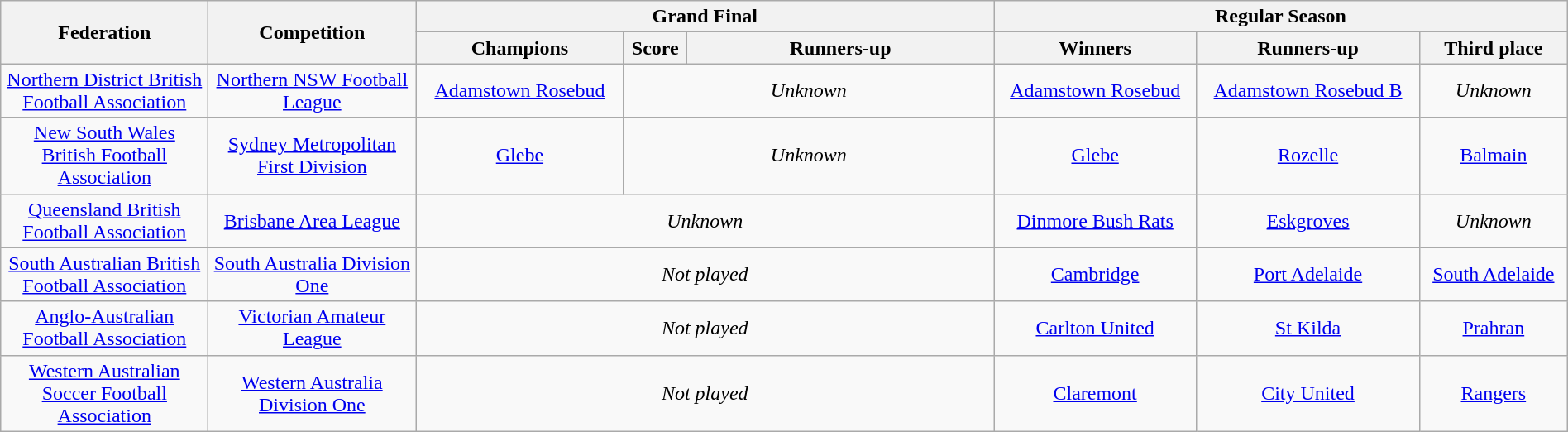<table class="wikitable" width="100%">
<tr>
<th rowspan="2" style="width:10em">Federation</th>
<th rowspan="2" style="width:10em">Competition</th>
<th colspan="3" scope="col">Grand Final</th>
<th colspan="3">Regular Season</th>
</tr>
<tr>
<th style="width:10em">Champions</th>
<th>Score</th>
<th style="width:15em">Runners-up</th>
<th>Winners</th>
<th>Runners-up</th>
<th>Third place</th>
</tr>
<tr>
<td align="center"><a href='#'>Northern District British Football Association</a></td>
<td align="center"><a href='#'>Northern NSW Football League</a></td>
<td align="center"><a href='#'>Adamstown Rosebud</a></td>
<td colspan="2" align="center"><em>Unknown</em></td>
<td align="center"><a href='#'>Adamstown Rosebud</a></td>
<td align="center"><a href='#'>Adamstown Rosebud B</a></td>
<td align="center"><em>Unknown</em></td>
</tr>
<tr>
<td align="center"><a href='#'>New South Wales British Football Association</a></td>
<td align="center"><a href='#'>Sydney Metropolitan First Division</a></td>
<td align="center"><a href='#'>Glebe</a></td>
<td colspan="2" align="center"><em>Unknown</em></td>
<td align="center"><a href='#'>Glebe</a></td>
<td align="center"><a href='#'>Rozelle</a></td>
<td align="center"><a href='#'>Balmain</a></td>
</tr>
<tr>
<td align="center"><a href='#'>Queensland British Football Association</a></td>
<td align="center"><a href='#'>Brisbane Area League</a></td>
<td colspan="3" align="center"><em>Unknown</em></td>
<td align="center"><a href='#'>Dinmore Bush Rats</a></td>
<td align="center"><a href='#'>Eskgroves</a></td>
<td align="center"><em>Unknown</em></td>
</tr>
<tr>
<td align="center"><a href='#'>South Australian British Football Association</a></td>
<td align="center"><a href='#'>South Australia Division One</a></td>
<td colspan="3" align="center"><em>Not played</em></td>
<td align="center"><a href='#'>Cambridge</a></td>
<td align="center"><a href='#'>Port Adelaide</a></td>
<td align="center"><a href='#'>South Adelaide</a></td>
</tr>
<tr>
<td align="center"><a href='#'>Anglo-Australian Football Association</a></td>
<td align="center"><a href='#'>Victorian Amateur League</a></td>
<td colspan="3" align="center"><em>Not played</em></td>
<td align="center"><a href='#'>Carlton United</a></td>
<td align="center"><a href='#'>St Kilda</a></td>
<td align="center"><a href='#'>Prahran</a></td>
</tr>
<tr>
<td align="center"><a href='#'>Western Australian Soccer Football Association</a></td>
<td align="center"><a href='#'>Western Australia Division One</a></td>
<td colspan="3" align="center"><em>Not played</em></td>
<td align="center"><a href='#'>Claremont</a></td>
<td align="center"><a href='#'>City United</a></td>
<td align="center"><a href='#'>Rangers</a></td>
</tr>
</table>
